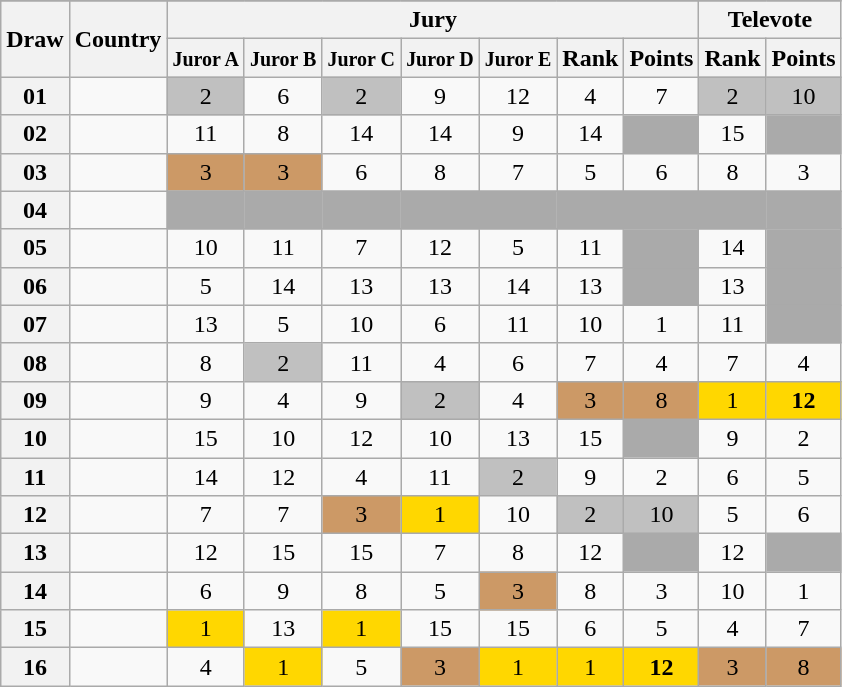<table class="sortable wikitable collapsible plainrowheaders" style="text-align:center;">
<tr>
</tr>
<tr>
<th scope="col" rowspan="2">Draw</th>
<th scope="col" rowspan="2">Country</th>
<th scope="col" colspan="7">Jury</th>
<th scope="col" colspan="2">Televote</th>
</tr>
<tr>
<th scope="col"><small>Juror A</small></th>
<th scope="col"><small>Juror B</small></th>
<th scope="col"><small>Juror C</small></th>
<th scope="col"><small>Juror D</small></th>
<th scope="col"><small>Juror E</small></th>
<th scope="col">Rank</th>
<th scope="col">Points</th>
<th scope="col">Rank</th>
<th scope="col">Points</th>
</tr>
<tr>
<th scope="row" style="text-align:center;">01</th>
<td style="text-align:left;"></td>
<td style="background:silver;">2</td>
<td>6</td>
<td style="background:silver;">2</td>
<td>9</td>
<td>12</td>
<td>4</td>
<td>7</td>
<td style="background:silver;">2</td>
<td style="background:silver;">10</td>
</tr>
<tr>
<th scope="row" style="text-align:center;">02</th>
<td style="text-align:left;"></td>
<td>11</td>
<td>8</td>
<td>14</td>
<td>14</td>
<td>9</td>
<td>14</td>
<td style="background:#AAAAAA;"></td>
<td>15</td>
<td style="background:#AAAAAA;"></td>
</tr>
<tr>
<th scope="row" style="text-align:center;">03</th>
<td style="text-align:left;"></td>
<td style="background:#CC9966;">3</td>
<td style="background:#CC9966;">3</td>
<td>6</td>
<td>8</td>
<td>7</td>
<td>5</td>
<td>6</td>
<td>8</td>
<td>3</td>
</tr>
<tr class="sortbottom">
<th scope="row" style="text-align:center;">04</th>
<td style="text-align:left;"></td>
<td style="background:#AAAAAA;"></td>
<td style="background:#AAAAAA;"></td>
<td style="background:#AAAAAA;"></td>
<td style="background:#AAAAAA;"></td>
<td style="background:#AAAAAA;"></td>
<td style="background:#AAAAAA;"></td>
<td style="background:#AAAAAA;"></td>
<td style="background:#AAAAAA;"></td>
<td style="background:#AAAAAA;"></td>
</tr>
<tr>
<th scope="row" style="text-align:center;">05</th>
<td style="text-align:left;"></td>
<td>10</td>
<td>11</td>
<td>7</td>
<td>12</td>
<td>5</td>
<td>11</td>
<td style="background:#AAAAAA;"></td>
<td>14</td>
<td style="background:#AAAAAA;"></td>
</tr>
<tr>
<th scope="row" style="text-align:center;">06</th>
<td style="text-align:left;"></td>
<td>5</td>
<td>14</td>
<td>13</td>
<td>13</td>
<td>14</td>
<td>13</td>
<td style="background:#AAAAAA;"></td>
<td>13</td>
<td style="background:#AAAAAA;"></td>
</tr>
<tr>
<th scope="row" style="text-align:center;">07</th>
<td style="text-align:left;"></td>
<td>13</td>
<td>5</td>
<td>10</td>
<td>6</td>
<td>11</td>
<td>10</td>
<td>1</td>
<td>11</td>
<td style="background:#AAAAAA;"></td>
</tr>
<tr>
<th scope="row" style="text-align:center;">08</th>
<td style="text-align:left;"></td>
<td>8</td>
<td style="background:silver;">2</td>
<td>11</td>
<td>4</td>
<td>6</td>
<td>7</td>
<td>4</td>
<td>7</td>
<td>4</td>
</tr>
<tr>
<th scope="row" style="text-align:center;">09</th>
<td style="text-align:left;"></td>
<td>9</td>
<td>4</td>
<td>9</td>
<td style="background:silver;">2</td>
<td>4</td>
<td style="background:#CC9966;">3</td>
<td style="background:#CC9966;">8</td>
<td style="background:gold;">1</td>
<td style="background:gold;"><strong>12</strong></td>
</tr>
<tr>
<th scope="row" style="text-align:center;">10</th>
<td style="text-align:left;"></td>
<td>15</td>
<td>10</td>
<td>12</td>
<td>10</td>
<td>13</td>
<td>15</td>
<td style="background:#AAAAAA;"></td>
<td>9</td>
<td>2</td>
</tr>
<tr>
<th scope="row" style="text-align:center;">11</th>
<td style="text-align:left;"></td>
<td>14</td>
<td>12</td>
<td>4</td>
<td>11</td>
<td style="background:silver;">2</td>
<td>9</td>
<td>2</td>
<td>6</td>
<td>5</td>
</tr>
<tr>
<th scope="row" style="text-align:center;">12</th>
<td style="text-align:left;"></td>
<td>7</td>
<td>7</td>
<td style="background:#CC9966;">3</td>
<td style="background:gold;">1</td>
<td>10</td>
<td style="background:silver;">2</td>
<td style="background:silver;">10</td>
<td>5</td>
<td>6</td>
</tr>
<tr>
<th scope="row" style="text-align:center;">13</th>
<td style="text-align:left;"></td>
<td>12</td>
<td>15</td>
<td>15</td>
<td>7</td>
<td>8</td>
<td>12</td>
<td style="background:#AAAAAA;"></td>
<td>12</td>
<td style="background:#AAAAAA;"></td>
</tr>
<tr>
<th scope="row" style="text-align:center;">14</th>
<td style="text-align:left;"></td>
<td>6</td>
<td>9</td>
<td>8</td>
<td>5</td>
<td style="background:#CC9966;">3</td>
<td>8</td>
<td>3</td>
<td>10</td>
<td>1</td>
</tr>
<tr>
<th scope="row" style="text-align:center;">15</th>
<td style="text-align:left;"></td>
<td style="background:gold;">1</td>
<td>13</td>
<td style="background:gold;">1</td>
<td>15</td>
<td>15</td>
<td>6</td>
<td>5</td>
<td>4</td>
<td>7</td>
</tr>
<tr>
<th scope="row" style="text-align:center;">16</th>
<td style="text-align:left;"></td>
<td>4</td>
<td style="background:gold;">1</td>
<td>5</td>
<td style="background:#CC9966;">3</td>
<td style="background:gold;">1</td>
<td style="background:gold;">1</td>
<td style="background:gold;"><strong>12</strong></td>
<td style="background:#CC9966;">3</td>
<td style="background:#CC9966;">8</td>
</tr>
</table>
